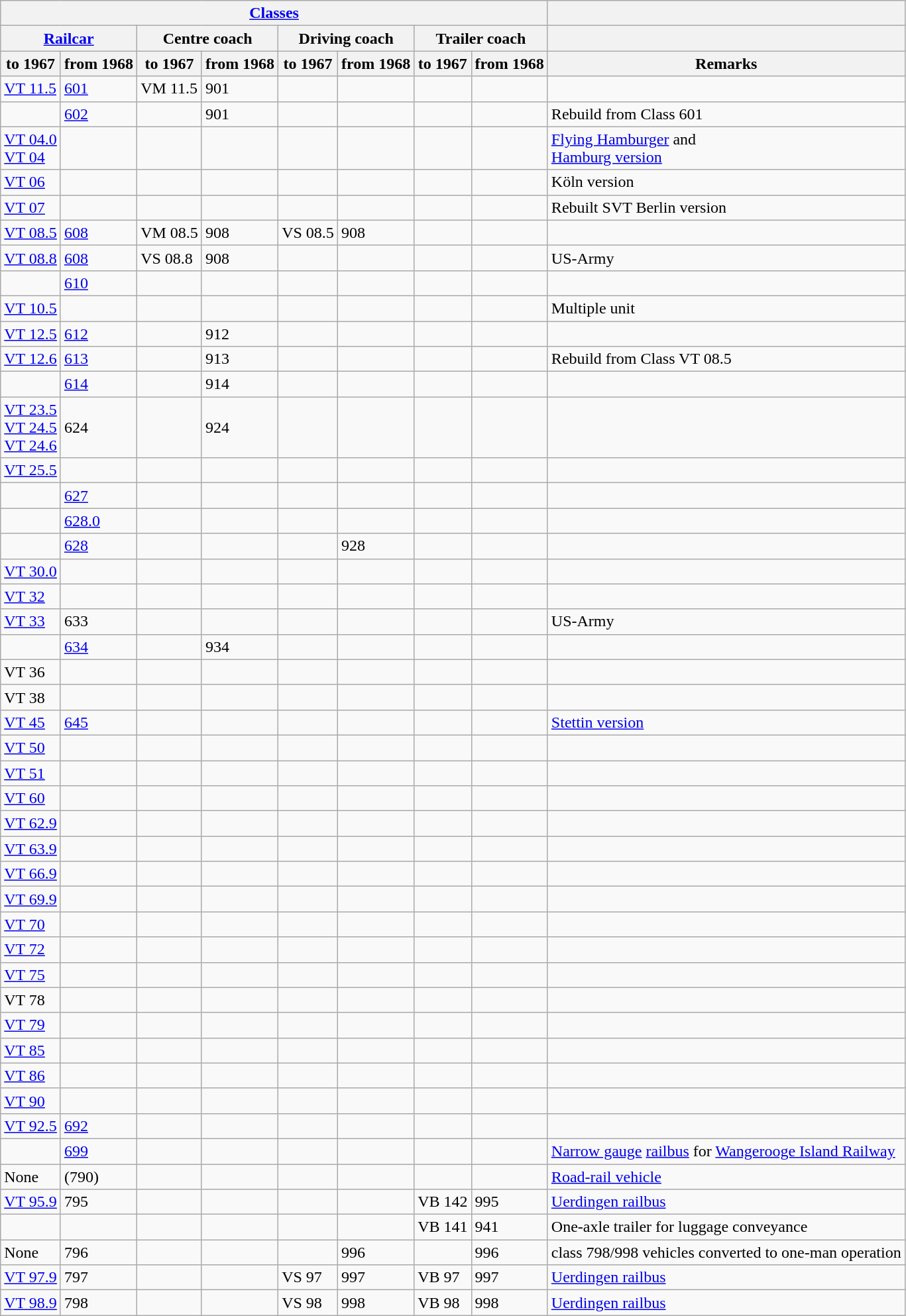<table class="wikitable">
<tr>
<th colspan="8"><a href='#'>Classes</a></th>
<th> </th>
</tr>
<tr>
<th colspan="2"><a href='#'>Railcar</a></th>
<th colspan="2">Centre coach</th>
<th colspan="2">Driving coach</th>
<th colspan="2">Trailer coach</th>
<th></th>
</tr>
<tr>
<th>to 1967</th>
<th>from 1968</th>
<th>to 1967</th>
<th>from 1968</th>
<th>to 1967</th>
<th>from 1968</th>
<th>to 1967</th>
<th>from 1968</th>
<th>Remarks</th>
</tr>
<tr ---->
<td><a href='#'>VT 11.5</a></td>
<td><a href='#'>601</a></td>
<td>VM 11.5</td>
<td>901</td>
<td></td>
<td></td>
<td></td>
<td></td>
<td></td>
</tr>
<tr ---->
<td></td>
<td><a href='#'>602</a></td>
<td></td>
<td>901</td>
<td></td>
<td></td>
<td></td>
<td></td>
<td>Rebuild from Class 601</td>
</tr>
<tr ---->
<td><a href='#'>VT 04.0</a><br><a href='#'>VT 04</a></td>
<td></td>
<td></td>
<td></td>
<td></td>
<td></td>
<td></td>
<td></td>
<td><a href='#'>Flying Hamburger</a> and<br> <a href='#'>Hamburg version</a></td>
</tr>
<tr ---->
<td><a href='#'>VT 06</a></td>
<td></td>
<td></td>
<td></td>
<td></td>
<td></td>
<td></td>
<td></td>
<td>Köln version</td>
</tr>
<tr ---->
<td><a href='#'>VT 07</a></td>
<td></td>
<td></td>
<td></td>
<td></td>
<td></td>
<td></td>
<td></td>
<td>Rebuilt SVT Berlin version</td>
</tr>
<tr ---->
<td><a href='#'>VT 08.5</a></td>
<td><a href='#'>608</a></td>
<td>VM 08.5</td>
<td>908</td>
<td>VS 08.5</td>
<td>908</td>
<td></td>
<td></td>
<td></td>
</tr>
<tr ---->
<td><a href='#'>VT 08.8</a></td>
<td><a href='#'>608</a></td>
<td>VS 08.8</td>
<td>908</td>
<td></td>
<td></td>
<td></td>
<td></td>
<td>US-Army</td>
</tr>
<tr ---->
<td></td>
<td><a href='#'>610</a></td>
<td></td>
<td></td>
<td></td>
<td></td>
<td></td>
<td></td>
<td></td>
</tr>
<tr ---->
<td><a href='#'>VT 10.5</a></td>
<td></td>
<td></td>
<td></td>
<td></td>
<td></td>
<td></td>
<td></td>
<td>Multiple unit</td>
</tr>
<tr ---->
<td><a href='#'>VT 12.5</a></td>
<td><a href='#'>612</a></td>
<td></td>
<td>912</td>
<td></td>
<td></td>
<td></td>
<td></td>
<td></td>
</tr>
<tr ---->
<td><a href='#'>VT 12.6</a></td>
<td><a href='#'>613</a></td>
<td></td>
<td>913</td>
<td></td>
<td></td>
<td></td>
<td></td>
<td>Rebuild from Class VT 08.5</td>
</tr>
<tr ---->
<td></td>
<td><a href='#'>614</a></td>
<td></td>
<td>914</td>
<td></td>
<td></td>
<td></td>
<td></td>
<td></td>
</tr>
<tr ---->
<td><a href='#'>VT 23.5</a><br><a href='#'>VT 24.5</a><br><a href='#'>VT 24.6</a></td>
<td>624</td>
<td></td>
<td>924</td>
<td></td>
<td></td>
<td></td>
<td></td>
<td></td>
</tr>
<tr ---->
<td><a href='#'>VT 25.5</a></td>
<td></td>
<td></td>
<td></td>
<td></td>
<td></td>
<td></td>
<td></td>
<td></td>
</tr>
<tr ---->
<td></td>
<td><a href='#'>627</a></td>
<td></td>
<td></td>
<td></td>
<td></td>
<td></td>
<td></td>
<td></td>
</tr>
<tr ---->
<td></td>
<td><a href='#'>628.0</a></td>
<td></td>
<td></td>
<td></td>
<td></td>
<td></td>
<td></td>
<td></td>
</tr>
<tr ---->
<td></td>
<td><a href='#'>628</a></td>
<td></td>
<td></td>
<td></td>
<td>928</td>
<td></td>
<td></td>
<td></td>
</tr>
<tr ---->
<td><a href='#'>VT 30.0</a></td>
<td></td>
<td></td>
<td></td>
<td></td>
<td></td>
<td></td>
<td></td>
<td></td>
</tr>
<tr ---->
<td><a href='#'>VT 32</a></td>
<td></td>
<td></td>
<td></td>
<td></td>
<td></td>
<td></td>
<td></td>
<td></td>
</tr>
<tr ---->
<td><a href='#'>VT 33</a></td>
<td>633</td>
<td></td>
<td></td>
<td></td>
<td></td>
<td></td>
<td></td>
<td>US-Army</td>
</tr>
<tr ---->
<td></td>
<td><a href='#'>634</a></td>
<td></td>
<td>934</td>
<td></td>
<td></td>
<td></td>
<td></td>
<td></td>
</tr>
<tr ---->
<td>VT 36</td>
<td></td>
<td></td>
<td></td>
<td></td>
<td></td>
<td></td>
<td></td>
<td></td>
</tr>
<tr ---->
<td>VT 38</td>
<td></td>
<td></td>
<td></td>
<td></td>
<td></td>
<td></td>
<td></td>
<td></td>
</tr>
<tr ---->
<td><a href='#'>VT 45</a></td>
<td><a href='#'>645</a></td>
<td></td>
<td></td>
<td></td>
<td></td>
<td></td>
<td></td>
<td><a href='#'>Stettin version</a></td>
</tr>
<tr ---->
<td><a href='#'>VT 50</a></td>
<td></td>
<td></td>
<td></td>
<td></td>
<td></td>
<td></td>
<td></td>
<td></td>
</tr>
<tr ---->
<td><a href='#'>VT 51</a></td>
<td></td>
<td></td>
<td></td>
<td></td>
<td></td>
<td></td>
<td></td>
<td></td>
</tr>
<tr ---->
<td><a href='#'>VT 60</a></td>
<td></td>
<td></td>
<td></td>
<td></td>
<td></td>
<td></td>
<td></td>
<td></td>
</tr>
<tr ---->
<td><a href='#'>VT 62.9</a></td>
<td></td>
<td></td>
<td></td>
<td></td>
<td></td>
<td></td>
<td></td>
<td></td>
</tr>
<tr ---->
<td><a href='#'>VT 63.9</a></td>
<td></td>
<td></td>
<td></td>
<td></td>
<td></td>
<td></td>
<td></td>
<td></td>
</tr>
<tr ---->
<td><a href='#'>VT 66.9</a></td>
<td></td>
<td></td>
<td></td>
<td></td>
<td></td>
<td></td>
<td></td>
<td></td>
</tr>
<tr ---->
<td><a href='#'>VT 69.9</a></td>
<td></td>
<td></td>
<td></td>
<td></td>
<td></td>
<td></td>
<td></td>
<td></td>
</tr>
<tr ---->
<td><a href='#'>VT 70</a></td>
<td></td>
<td></td>
<td></td>
<td></td>
<td></td>
<td></td>
<td></td>
<td></td>
</tr>
<tr ---->
<td><a href='#'>VT 72</a></td>
<td></td>
<td></td>
<td></td>
<td></td>
<td></td>
<td></td>
<td></td>
<td></td>
</tr>
<tr ---->
<td><a href='#'>VT 75</a></td>
<td></td>
<td></td>
<td></td>
<td></td>
<td></td>
<td></td>
<td></td>
<td></td>
</tr>
<tr ---->
<td>VT 78</td>
<td></td>
<td></td>
<td></td>
<td></td>
<td></td>
<td></td>
<td></td>
<td></td>
</tr>
<tr ---->
<td><a href='#'>VT 79</a></td>
<td></td>
<td></td>
<td></td>
<td></td>
<td></td>
<td></td>
<td></td>
<td></td>
</tr>
<tr ---->
<td><a href='#'>VT 85</a></td>
<td></td>
<td></td>
<td></td>
<td></td>
<td></td>
<td></td>
<td></td>
<td></td>
</tr>
<tr ---->
<td><a href='#'>VT 86</a></td>
<td></td>
<td></td>
<td></td>
<td></td>
<td></td>
<td></td>
<td></td>
<td></td>
</tr>
<tr ---->
<td><a href='#'>VT 90</a></td>
<td></td>
<td></td>
<td></td>
<td></td>
<td></td>
<td></td>
<td></td>
<td></td>
</tr>
<tr ---->
<td><a href='#'>VT 92.5</a></td>
<td><a href='#'>692</a></td>
<td></td>
<td></td>
<td></td>
<td></td>
<td></td>
<td></td>
<td></td>
</tr>
<tr ---->
<td></td>
<td><a href='#'>699</a></td>
<td></td>
<td></td>
<td></td>
<td></td>
<td></td>
<td></td>
<td><a href='#'>Narrow gauge</a> <a href='#'>railbus</a> for <a href='#'>Wangerooge Island Railway</a></td>
</tr>
<tr ---->
<td>None</td>
<td>(790)</td>
<td></td>
<td></td>
<td></td>
<td></td>
<td></td>
<td></td>
<td><a href='#'>Road-rail vehicle</a></td>
</tr>
<tr ---->
<td><a href='#'>VT 95.9</a></td>
<td>795</td>
<td></td>
<td></td>
<td></td>
<td></td>
<td>VB 142</td>
<td>995</td>
<td><a href='#'>Uerdingen railbus</a></td>
</tr>
<tr ---->
<td></td>
<td></td>
<td></td>
<td></td>
<td></td>
<td></td>
<td>VB 141</td>
<td>941</td>
<td>One-axle trailer for luggage conveyance</td>
</tr>
<tr ---->
<td>None</td>
<td>796</td>
<td></td>
<td></td>
<td></td>
<td>996</td>
<td></td>
<td>996</td>
<td>class 798/998 vehicles converted to one-man operation</td>
</tr>
<tr ---->
<td><a href='#'>VT 97.9</a></td>
<td>797</td>
<td></td>
<td></td>
<td>VS 97</td>
<td>997</td>
<td>VB 97</td>
<td>997</td>
<td><a href='#'>Uerdingen railbus</a></td>
</tr>
<tr ---->
<td><a href='#'>VT 98.9</a></td>
<td>798</td>
<td></td>
<td></td>
<td>VS 98</td>
<td>998</td>
<td>VB 98</td>
<td>998</td>
<td><a href='#'>Uerdingen railbus</a></td>
</tr>
</table>
